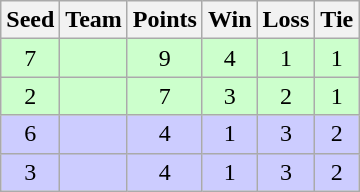<table class=wikitable style=text-align:center>
<tr>
<th>Seed</th>
<th>Team</th>
<th>Points</th>
<th>Win</th>
<th>Loss</th>
<th>Tie</th>
</tr>
<tr style="background:#ccffcc;">
<td>7</td>
<td align=left></td>
<td>9</td>
<td>4</td>
<td>1</td>
<td>1</td>
</tr>
<tr style="background:#ccffcc;">
<td>2</td>
<td align=left></td>
<td>7</td>
<td>3</td>
<td>2</td>
<td>1</td>
</tr>
<tr style="background:#ccccff;">
<td>6</td>
<td align=left></td>
<td>4</td>
<td>1</td>
<td>3</td>
<td>2</td>
</tr>
<tr style="background:#ccccff;">
<td>3</td>
<td align=left></td>
<td>4</td>
<td>1</td>
<td>3</td>
<td>2</td>
</tr>
</table>
